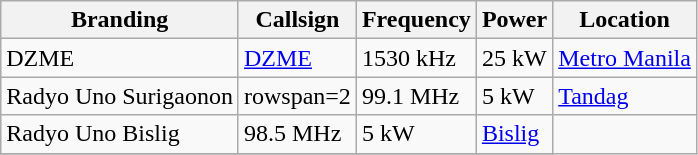<table class="wikitable">
<tr>
<th>Branding</th>
<th>Callsign</th>
<th>Frequency</th>
<th>Power</th>
<th>Location</th>
</tr>
<tr>
<td>DZME</td>
<td><a href='#'>DZME</a></td>
<td>1530 kHz</td>
<td>25 kW</td>
<td><a href='#'>Metro Manila</a></td>
</tr>
<tr>
<td>Radyo Uno Surigaonon</td>
<td>rowspan=2 </td>
<td>99.1 MHz</td>
<td>5 kW</td>
<td><a href='#'>Tandag</a></td>
</tr>
<tr>
<td>Radyo Uno Bislig</td>
<td>98.5 MHz</td>
<td>5 kW</td>
<td><a href='#'>Bislig</a></td>
</tr>
<tr>
</tr>
</table>
